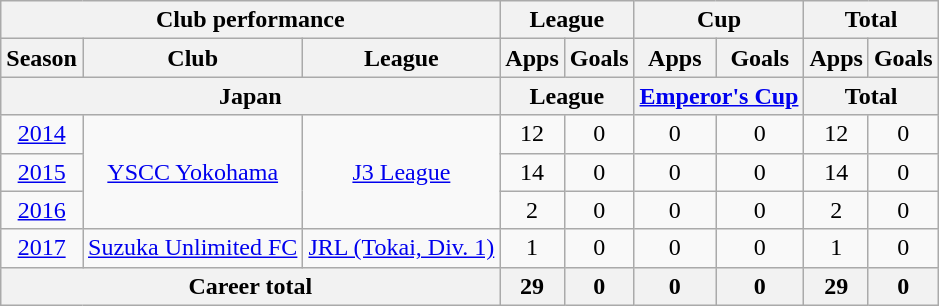<table class="wikitable" style="text-align:center">
<tr>
<th colspan=3>Club performance</th>
<th colspan=2>League</th>
<th colspan=2>Cup</th>
<th colspan=2>Total</th>
</tr>
<tr>
<th>Season</th>
<th>Club</th>
<th>League</th>
<th>Apps</th>
<th>Goals</th>
<th>Apps</th>
<th>Goals</th>
<th>Apps</th>
<th>Goals</th>
</tr>
<tr>
<th colspan=3>Japan</th>
<th colspan=2>League</th>
<th colspan=2><a href='#'>Emperor's Cup</a></th>
<th colspan=2>Total</th>
</tr>
<tr>
<td><a href='#'>2014</a></td>
<td rowspan="3"><a href='#'>YSCC Yokohama</a></td>
<td rowspan="3"><a href='#'>J3 League</a></td>
<td>12</td>
<td>0</td>
<td>0</td>
<td>0</td>
<td>12</td>
<td>0</td>
</tr>
<tr>
<td><a href='#'>2015</a></td>
<td>14</td>
<td>0</td>
<td>0</td>
<td>0</td>
<td>14</td>
<td>0</td>
</tr>
<tr>
<td><a href='#'>2016</a></td>
<td>2</td>
<td>0</td>
<td>0</td>
<td>0</td>
<td>2</td>
<td>0</td>
</tr>
<tr>
<td><a href='#'>2017</a></td>
<td><a href='#'>Suzuka Unlimited FC</a></td>
<td><a href='#'>JRL (Tokai, Div. 1)</a></td>
<td>1</td>
<td>0</td>
<td>0</td>
<td>0</td>
<td>1</td>
<td>0</td>
</tr>
<tr>
<th colspan=3>Career total</th>
<th>29</th>
<th>0</th>
<th>0</th>
<th>0</th>
<th>29</th>
<th>0</th>
</tr>
</table>
